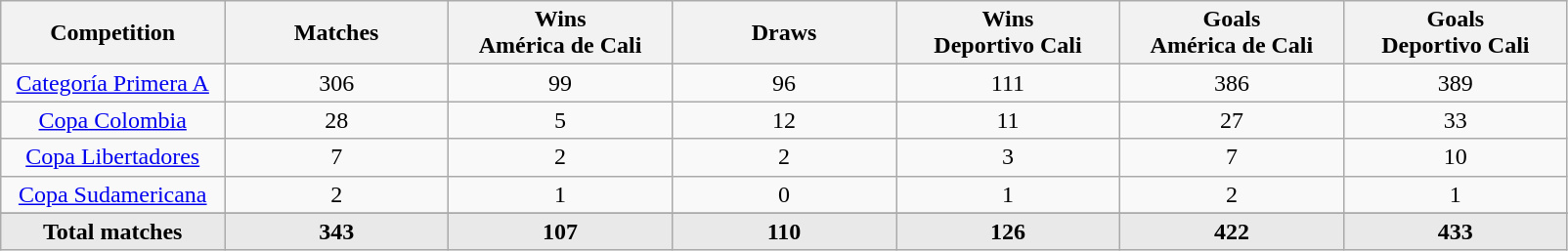<table class="wikitable" style="text-align: center">
<tr>
<th width="13%">Competition</th>
<th width="13%">Matches</th>
<th width="13%">Wins<br>América de Cali</th>
<th width="13%">Draws</th>
<th width="13%">Wins<br>Deportivo Cali</th>
<th width="13%">Goals<br>América de Cali</th>
<th width="13%">Goals<br>Deportivo Cali</th>
</tr>
<tr>
<td><a href='#'>Categoría Primera A</a></td>
<td>306</td>
<td>99</td>
<td>96</td>
<td>111</td>
<td>386</td>
<td>389</td>
</tr>
<tr>
<td><a href='#'>Copa Colombia</a></td>
<td>28</td>
<td>5</td>
<td>12</td>
<td>11</td>
<td>27</td>
<td>33</td>
</tr>
<tr>
<td><a href='#'>Copa Libertadores</a></td>
<td>7</td>
<td>2</td>
<td>2</td>
<td>3</td>
<td>7</td>
<td>10</td>
</tr>
<tr>
<td><a href='#'>Copa Sudamericana</a></td>
<td>2</td>
<td>1</td>
<td>0</td>
<td>1</td>
<td>2</td>
<td>1</td>
</tr>
<tr>
</tr>
<tr bgcolor=E9E9E9>
<td><strong>Total matches</strong></td>
<td><strong>343</strong></td>
<td><strong>107</strong></td>
<td><strong>110</strong></td>
<td><strong>126</strong></td>
<td><strong>422</strong></td>
<td><strong>433</strong></td>
</tr>
</table>
